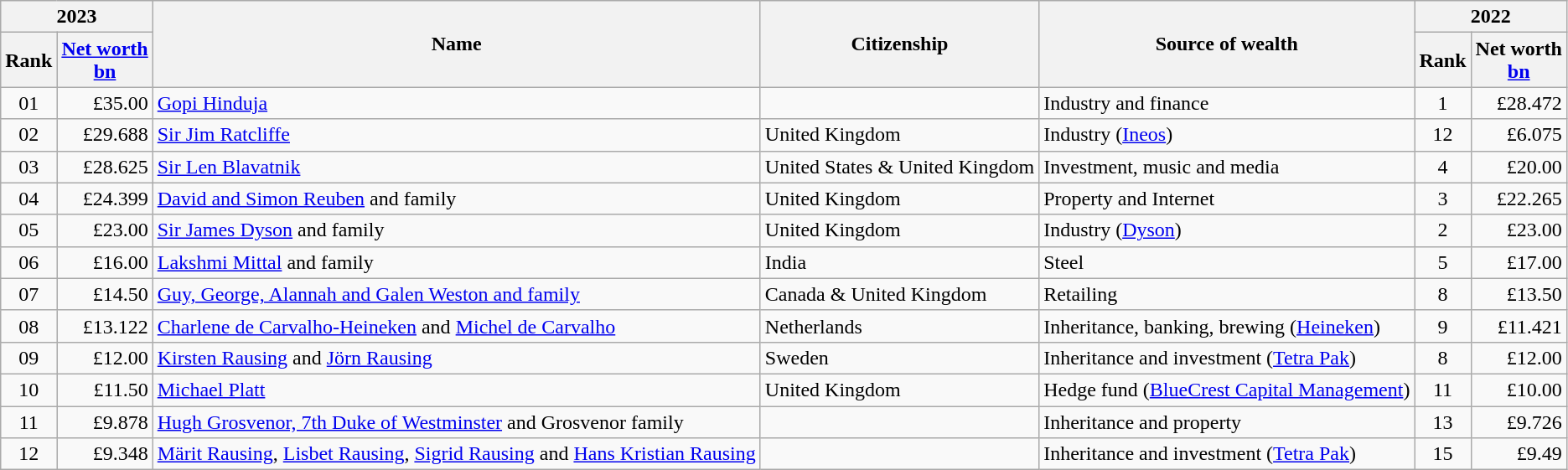<table class="wikitable sortable">
<tr ">
<th colspan=2>2023</th>
<th rowspan=2>Name</th>
<th rowspan=2>Citizenship</th>
<th rowspan=2>Source of wealth</th>
<th colspan=2>2022</th>
</tr>
<tr>
<th>Rank</th>
<th><a href='#'>Net worth</a><br> <a href='#'>bn</a></th>
<th>Rank</th>
<th>Net worth<br> <a href='#'>bn</a></th>
</tr>
<tr>
<td align=center>01 </td>
<td align=right>£35.00 </td>
<td><a href='#'>Gopi Hinduja</a></td>
<td></td>
<td>Industry and finance</td>
<td align=center>1</td>
<td align=right>£28.472</td>
</tr>
<tr>
<td align=center>02 </td>
<td align=right>£29.688 </td>
<td><a href='#'>Sir Jim Ratcliffe</a></td>
<td>United Kingdom</td>
<td>Industry (<a href='#'>Ineos</a>)</td>
<td align=center>12</td>
<td align=right>£6.075</td>
</tr>
<tr>
<td align=center>03 </td>
<td align=right>£28.625 </td>
<td><a href='#'>Sir Len Blavatnik</a></td>
<td>United States & United Kingdom</td>
<td>Investment, music and media</td>
<td align=center>4</td>
<td align=right>£20.00</td>
</tr>
<tr>
<td align=center>04 </td>
<td align=right>£24.399 </td>
<td><a href='#'>David and Simon Reuben</a> and family</td>
<td>United Kingdom</td>
<td>Property and Internet</td>
<td align=center>3</td>
<td align=right>£22.265</td>
</tr>
<tr>
<td align=center>05 </td>
<td align=right>£23.00 </td>
<td><a href='#'>Sir James Dyson</a> and family</td>
<td>United Kingdom</td>
<td>Industry (<a href='#'>Dyson</a>)</td>
<td align=center>2</td>
<td align=right>£23.00</td>
</tr>
<tr>
<td align=center>06 </td>
<td align=right>£16.00 </td>
<td><a href='#'>Lakshmi Mittal</a> and family</td>
<td>India</td>
<td>Steel</td>
<td align=center>5</td>
<td align=right>£17.00</td>
</tr>
<tr>
<td align=center>07 </td>
<td align=right>£14.50 </td>
<td><a href='#'>Guy, George, Alannah and Galen Weston and family</a></td>
<td>Canada & United Kingdom</td>
<td>Retailing</td>
<td align=center>8</td>
<td align=right>£13.50</td>
</tr>
<tr>
<td align=center>08 </td>
<td align=right>£13.122 </td>
<td><a href='#'>Charlene de Carvalho-Heineken</a> and <a href='#'>Michel de Carvalho</a></td>
<td>Netherlands</td>
<td>Inheritance, banking, brewing (<a href='#'>Heineken</a>)</td>
<td align=center>9</td>
<td align=right>£11.421</td>
</tr>
<tr>
<td align=center>09 </td>
<td align=right>£12.00 </td>
<td><a href='#'>Kirsten Rausing</a> and <a href='#'>Jörn Rausing</a></td>
<td>Sweden</td>
<td>Inheritance and investment (<a href='#'>Tetra Pak</a>)</td>
<td align=center>8</td>
<td align=right>£12.00</td>
</tr>
<tr>
<td align=center>10 </td>
<td align=right>£11.50 </td>
<td><a href='#'>Michael Platt</a></td>
<td>United Kingdom</td>
<td>Hedge fund (<a href='#'>BlueCrest Capital Management</a>)</td>
<td align=center>11</td>
<td align=right>£10.00</td>
</tr>
<tr>
<td align=center>11 </td>
<td align=right>£9.878 </td>
<td><a href='#'>Hugh Grosvenor, 7th Duke of Westminster</a> and Grosvenor family</td>
<td></td>
<td>Inheritance and property</td>
<td align=center>13</td>
<td align=right>£9.726</td>
</tr>
<tr>
<td align=center>12 </td>
<td align=right>£9.348 </td>
<td><a href='#'>Märit Rausing</a>, <a href='#'>Lisbet Rausing</a>, <a href='#'>Sigrid Rausing</a> and <a href='#'>Hans Kristian Rausing</a></td>
<td></td>
<td>Inheritance and investment (<a href='#'>Tetra Pak</a>)</td>
<td align=center>15</td>
<td align=right>£9.49</td>
</tr>
</table>
